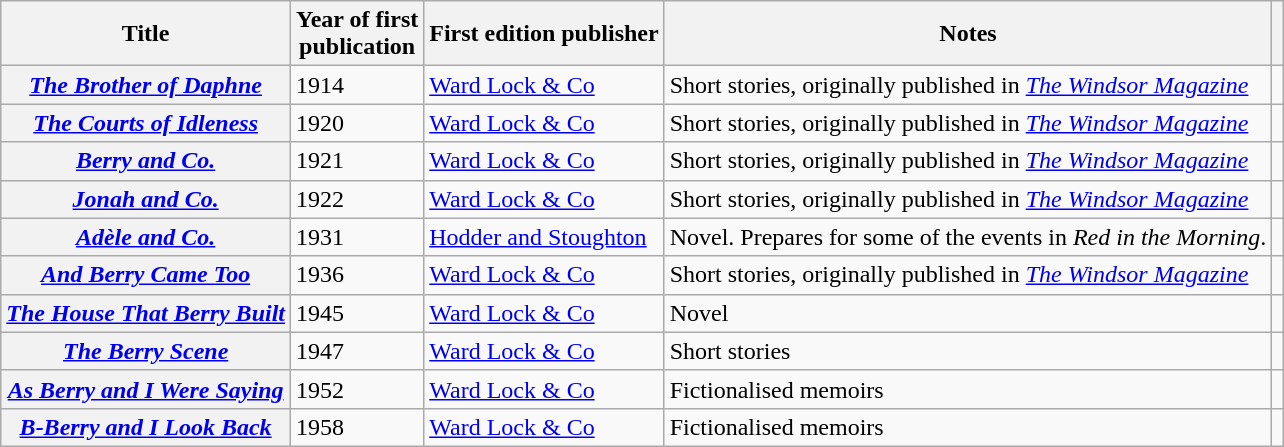<table class="wikitable plainrowheaders sortable" style="margin-right: 0;">
<tr>
<th scope="col">Title</th>
<th scope="col">Year of first<br>publication</th>
<th scope="col">First edition publisher<br></th>
<th scope="col" class="unsortable">Notes</th>
<th scope="col" class="unsortable"></th>
</tr>
<tr>
<th scope="row"><em><a href='#'>The Brother of Daphne</a></em></th>
<td>1914</td>
<td><a href='#'>Ward Lock & Co</a></td>
<td>Short stories, originally published in <em><a href='#'>The Windsor Magazine</a></em></td>
<td style="text-align: center;"></td>
</tr>
<tr>
<th scope="row"><em><a href='#'>The Courts of Idleness</a></em></th>
<td>1920</td>
<td><a href='#'>Ward Lock & Co</a></td>
<td>Short stories, originally published in <em><a href='#'>The Windsor Magazine</a></em></td>
<td style="text-align: center;"></td>
</tr>
<tr>
<th scope="row"><em><a href='#'>Berry and Co.</a></em></th>
<td>1921</td>
<td><a href='#'>Ward Lock & Co</a></td>
<td>Short stories, originally published in <em><a href='#'>The Windsor Magazine</a></em></td>
<td style="text-align: center;"></td>
</tr>
<tr>
<th scope="row"><em><a href='#'>Jonah and Co.</a></em></th>
<td>1922</td>
<td><a href='#'>Ward Lock & Co</a></td>
<td>Short stories, originally published in <em><a href='#'>The Windsor Magazine</a></em></td>
<td style="text-align: center;"></td>
</tr>
<tr>
<th scope="row"><em><a href='#'>Adèle and Co.</a></em></th>
<td>1931</td>
<td><a href='#'>Hodder and Stoughton</a></td>
<td>Novel. Prepares for some of the events in <em>Red in the Morning</em>.</td>
<td style="text-align: center;"></td>
</tr>
<tr>
<th scope="row"><em><a href='#'>And Berry Came Too</a></em></th>
<td>1936</td>
<td><a href='#'>Ward Lock & Co</a></td>
<td>Short stories, originally published in <em><a href='#'>The Windsor Magazine</a></em></td>
<td style="text-align: center;"></td>
</tr>
<tr>
<th scope="row"><em><a href='#'>The House That Berry Built</a></em></th>
<td>1945</td>
<td><a href='#'>Ward Lock & Co</a></td>
<td>Novel</td>
<td style="text-align: center;"></td>
</tr>
<tr>
<th scope="row"><em><a href='#'>The Berry Scene</a></em></th>
<td>1947</td>
<td><a href='#'>Ward Lock & Co</a></td>
<td>Short stories</td>
<td style="text-align: center;"></td>
</tr>
<tr>
<th scope="row"><em><a href='#'>As Berry and I Were Saying</a></em></th>
<td>1952</td>
<td><a href='#'>Ward Lock & Co</a></td>
<td>Fictionalised memoirs</td>
<td style="text-align: center;"></td>
</tr>
<tr>
<th scope="row"><em><a href='#'>B-Berry and I Look Back</a></em></th>
<td>1958</td>
<td><a href='#'>Ward Lock & Co</a></td>
<td>Fictionalised memoirs</td>
<td style="text-align: center;"></td>
</tr>
</table>
